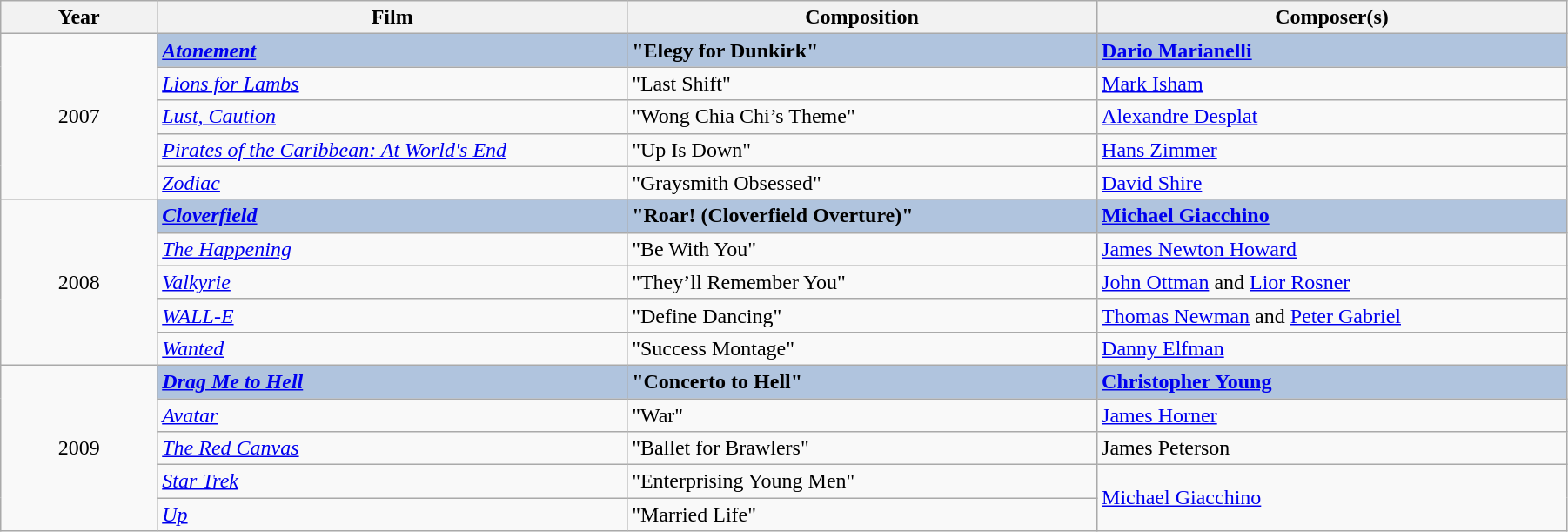<table class="wikitable" width="95%" cellpadding="5">
<tr>
<th width="10%">Year</th>
<th width="30%">Film</th>
<th width="30%">Composition</th>
<th width="30%">Composer(s)</th>
</tr>
<tr>
<td rowspan="5" style="text-align:center;">2007<br></td>
<td style="background:#B0C4DE;"><strong><em><a href='#'>Atonement</a></em></strong></td>
<td style="background:#B0C4DE;"><strong>"Elegy for Dunkirk"</strong></td>
<td style="background:#B0C4DE;"><strong><a href='#'>Dario Marianelli</a></strong></td>
</tr>
<tr>
<td><em><a href='#'>Lions for Lambs</a></em></td>
<td>"Last Shift"</td>
<td><a href='#'>Mark Isham</a></td>
</tr>
<tr>
<td><em><a href='#'>Lust, Caution</a></em></td>
<td>"Wong Chia Chi’s Theme"</td>
<td><a href='#'>Alexandre Desplat</a></td>
</tr>
<tr>
<td><em><a href='#'>Pirates of the Caribbean: At World's End</a></em></td>
<td>"Up Is Down"</td>
<td><a href='#'>Hans Zimmer</a></td>
</tr>
<tr>
<td><em><a href='#'>Zodiac</a></em></td>
<td>"Graysmith Obsessed"</td>
<td><a href='#'>David Shire</a></td>
</tr>
<tr>
<td rowspan="5" style="text-align:center;">2008<br></td>
<td style="background:#B0C4DE;"><strong><em><a href='#'>Cloverfield</a></em></strong></td>
<td style="background:#B0C4DE;"><strong>"Roar! (Cloverfield Overture)"</strong></td>
<td style="background:#B0C4DE;"><strong><a href='#'>Michael Giacchino</a></strong></td>
</tr>
<tr>
<td><em><a href='#'>The Happening</a></em></td>
<td>"Be With You"</td>
<td><a href='#'>James Newton Howard</a></td>
</tr>
<tr>
<td><em><a href='#'>Valkyrie</a></em></td>
<td>"They’ll Remember You"</td>
<td><a href='#'>John Ottman</a> and <a href='#'>Lior Rosner</a></td>
</tr>
<tr>
<td><em><a href='#'>WALL-E</a></em></td>
<td>"Define Dancing"</td>
<td><a href='#'>Thomas Newman</a> and <a href='#'>Peter Gabriel</a></td>
</tr>
<tr>
<td><em><a href='#'>Wanted</a></em></td>
<td>"Success Montage"</td>
<td><a href='#'>Danny Elfman</a></td>
</tr>
<tr>
<td rowspan="5" style="text-align:center;">2009<br></td>
<td style="background:#B0C4DE;"><strong><em><a href='#'>Drag Me to Hell</a></em></strong></td>
<td style="background:#B0C4DE;"><strong>"Concerto to Hell"</strong></td>
<td style="background:#B0C4DE;"><strong><a href='#'>Christopher Young</a></strong></td>
</tr>
<tr>
<td><em><a href='#'>Avatar</a></em></td>
<td>"War"</td>
<td><a href='#'>James Horner</a></td>
</tr>
<tr>
<td><em><a href='#'>The Red Canvas</a></em></td>
<td>"Ballet for Brawlers"</td>
<td>James Peterson</td>
</tr>
<tr>
<td><em><a href='#'>Star Trek</a></em></td>
<td>"Enterprising Young Men"</td>
<td rowspan="2"><a href='#'>Michael Giacchino</a></td>
</tr>
<tr>
<td><em><a href='#'>Up</a></em></td>
<td>"Married Life"</td>
</tr>
</table>
